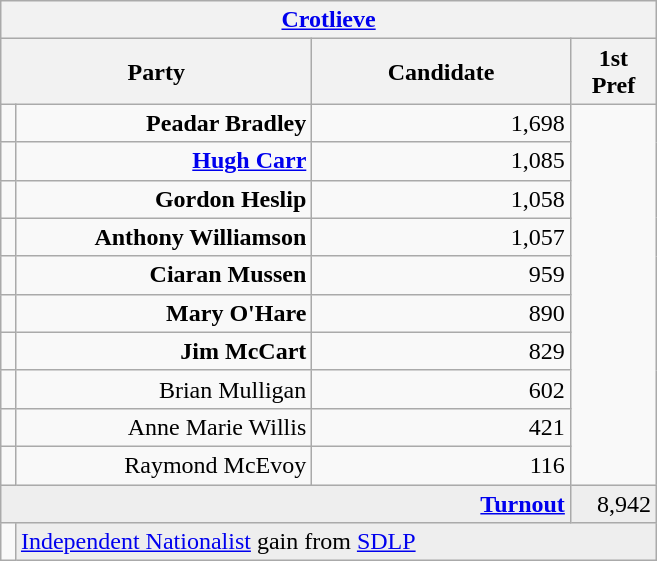<table class="wikitable">
<tr>
<th colspan="4" align="center"><a href='#'>Crotlieve</a></th>
</tr>
<tr>
<th colspan="2" align="center" width=200>Party</th>
<th width=165>Candidate</th>
<th width=50>1st Pref</th>
</tr>
<tr>
<td></td>
<td align="right"><strong>Peadar Bradley</strong></td>
<td align="right">1,698</td>
</tr>
<tr>
<td></td>
<td align="right"><strong><a href='#'>Hugh Carr</a></strong></td>
<td align="right">1,085</td>
</tr>
<tr>
<td></td>
<td align="right"><strong>Gordon Heslip</strong></td>
<td align="right">1,058</td>
</tr>
<tr>
<td></td>
<td align="right"><strong>Anthony Williamson</strong></td>
<td align="right">1,057</td>
</tr>
<tr>
<td></td>
<td align="right"><strong>Ciaran Mussen</strong></td>
<td align="right">959</td>
</tr>
<tr>
<td></td>
<td align="right"><strong>Mary O'Hare</strong></td>
<td align="right">890</td>
</tr>
<tr>
<td></td>
<td align="right"><strong>Jim McCart</strong></td>
<td align="right">829</td>
</tr>
<tr>
<td></td>
<td align="right">Brian Mulligan</td>
<td align="right">602</td>
</tr>
<tr>
<td></td>
<td align="right">Anne Marie Willis</td>
<td align="right">421</td>
</tr>
<tr>
<td></td>
<td align="right">Raymond McEvoy</td>
<td align="right">116</td>
</tr>
<tr bgcolor="EEEEEE">
<td colspan=3 align="right"><strong><a href='#'>Turnout</a></strong></td>
<td align="right">8,942</td>
</tr>
<tr>
<td bgcolor=></td>
<td colspan=3 bgcolor="EEEEEE"><a href='#'>Independent Nationalist</a> gain from <a href='#'>SDLP</a></td>
</tr>
</table>
